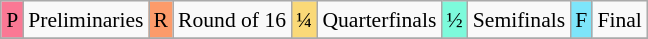<table class="wikitable" style="margin:0.5em auto; font-size:90%; line-height:1.25em;">
<tr>
<td style="background-color:#FA7894;text-align:center;">P</td>
<td>Preliminaries</td>
<td style="background-color:#FC9B6A;text-align:center;">R</td>
<td>Round of 16</td>
<td style="background-color:#FAD978;text-align:center;">¼</td>
<td>Quarterfinals</td>
<td style="background-color:#7DFADB;text-align:center;">½</td>
<td>Semifinals</td>
<td style="background-color:#7DE5FA;text-align:center;">F</td>
<td>Final</td>
</tr>
<tr>
</tr>
</table>
